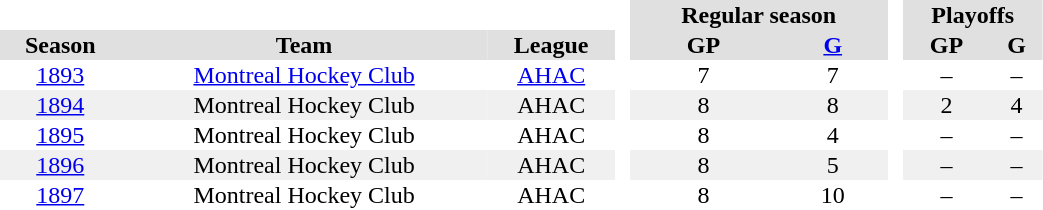<table border="0" cellpadding="1" cellspacing="0" style="text-align:center; width:55%">
<tr bgcolor="#e0e0e0">
<th colspan="3"  bgcolor="#ffffff"> </th>
<th rowspan="99" bgcolor="#ffffff"> </th>
<th colspan="2">Regular season</th>
<th rowspan="99" bgcolor="#ffffff"> </th>
<th colspan="2">Playoffs</th>
</tr>
<tr bgcolor="#e0e0e0">
<th>Season</th>
<th>Team</th>
<th>League</th>
<th>GP</th>
<th><a href='#'>G</a></th>
<th>GP</th>
<th>G</th>
</tr>
<tr>
<td><a href='#'>1893</a></td>
<td><a href='#'>Montreal Hockey Club</a></td>
<td><a href='#'>AHAC</a></td>
<td>7</td>
<td>7</td>
<td>–</td>
<td>–</td>
</tr>
<tr bgcolor="#f0f0f0">
<td><a href='#'>1894</a></td>
<td>Montreal Hockey Club</td>
<td>AHAC</td>
<td>8</td>
<td>8</td>
<td>2</td>
<td>4</td>
</tr>
<tr>
<td><a href='#'>1895</a></td>
<td>Montreal Hockey Club</td>
<td>AHAC</td>
<td>8</td>
<td>4</td>
<td>–</td>
<td>–</td>
</tr>
<tr bgcolor="#f0f0f0">
<td><a href='#'>1896</a></td>
<td>Montreal Hockey Club</td>
<td>AHAC</td>
<td>8</td>
<td>5</td>
<td>–</td>
<td>–</td>
</tr>
<tr>
<td><a href='#'>1897</a></td>
<td>Montreal Hockey Club</td>
<td>AHAC</td>
<td>8</td>
<td>10</td>
<td>–</td>
<td>–</td>
</tr>
</table>
